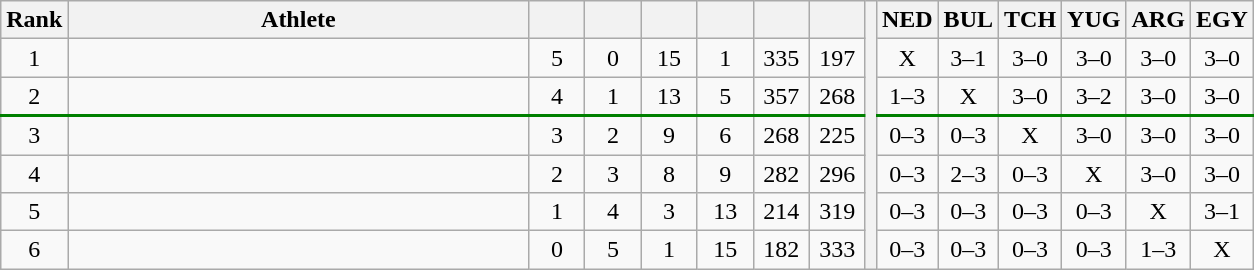<table class="wikitable" style="text-align:center">
<tr>
<th>Rank</th>
<th width=300>Athlete</th>
<th width=30></th>
<th width=30></th>
<th width=30></th>
<th width=30></th>
<th width=30></th>
<th width=30></th>
<th rowspan=7></th>
<th width=30>NED</th>
<th width=30>BUL</th>
<th width=30>TCH</th>
<th width=30>YUG</th>
<th width=30>ARG</th>
<th width=30>EGY</th>
</tr>
<tr>
<td>1</td>
<td align=left></td>
<td>5</td>
<td>0</td>
<td>15</td>
<td>1</td>
<td>335</td>
<td>197</td>
<td>X</td>
<td>3–1</td>
<td>3–0</td>
<td>3–0</td>
<td>3–0</td>
<td>3–0</td>
</tr>
<tr style="border-bottom:2px solid green;">
<td>2</td>
<td align=left></td>
<td>4</td>
<td>1</td>
<td>13</td>
<td>5</td>
<td>357</td>
<td>268</td>
<td>1–3</td>
<td>X</td>
<td>3–0</td>
<td>3–2</td>
<td>3–0</td>
<td>3–0</td>
</tr>
<tr>
<td>3</td>
<td align=left></td>
<td>3</td>
<td>2</td>
<td>9</td>
<td>6</td>
<td>268</td>
<td>225</td>
<td>0–3</td>
<td>0–3</td>
<td>X</td>
<td>3–0</td>
<td>3–0</td>
<td>3–0</td>
</tr>
<tr>
<td>4</td>
<td align=left></td>
<td>2</td>
<td>3</td>
<td>8</td>
<td>9</td>
<td>282</td>
<td>296</td>
<td>0–3</td>
<td>2–3</td>
<td>0–3</td>
<td>X</td>
<td>3–0</td>
<td>3–0</td>
</tr>
<tr>
<td>5</td>
<td align=left></td>
<td>1</td>
<td>4</td>
<td>3</td>
<td>13</td>
<td>214</td>
<td>319</td>
<td>0–3</td>
<td>0–3</td>
<td>0–3</td>
<td>0–3</td>
<td>X</td>
<td>3–1</td>
</tr>
<tr>
<td>6</td>
<td align=left></td>
<td>0</td>
<td>5</td>
<td>1</td>
<td>15</td>
<td>182</td>
<td>333</td>
<td>0–3</td>
<td>0–3</td>
<td>0–3</td>
<td>0–3</td>
<td>1–3</td>
<td>X</td>
</tr>
</table>
